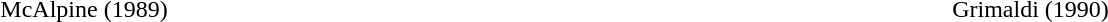<table style="width: 100%">
<tr>
<td></td>
<td></td>
</tr>
<tr>
<td style="text-align: center">McAlpine (1989)</td>
<td style="text-align: center">Grimaldi (1990)</td>
</tr>
</table>
